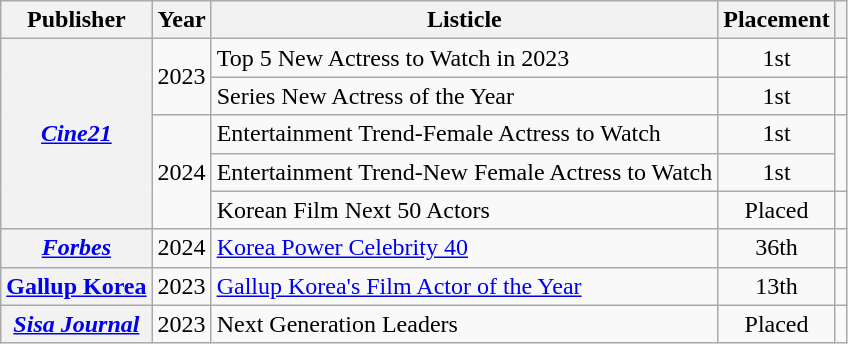<table class="wikitable plainrowheaders sortable" style="text-align:center">
<tr>
<th scope="col">Publisher</th>
<th scope="col">Year</th>
<th scope="col">Listicle</th>
<th scope="col">Placement</th>
<th scope="col" class="unsortable"></th>
</tr>
<tr>
<th scope="row" rowspan="5"><em><a href='#'>Cine21</a></em></th>
<td rowspan="2">2023</td>
<td style="text-align:left">Top 5 New Actress to Watch in 2023</td>
<td style="text-align:center">1st</td>
<td></td>
</tr>
<tr>
<td style="text-align:left">Series New Actress of the Year</td>
<td style="text-align:center">1st</td>
<td></td>
</tr>
<tr>
<td rowspan="3">2024</td>
<td style="text-align:left">Entertainment Trend-Female Actress to Watch</td>
<td style="text-align:center">1st</td>
<td rowspan="2"></td>
</tr>
<tr>
<td style="text-align:left">Entertainment Trend-New Female Actress to Watch</td>
<td style="text-align:center">1st</td>
</tr>
<tr>
<td style="text-align:left">Korean Film Next 50 Actors</td>
<td style="text-align:center">Placed</td>
<td></td>
</tr>
<tr>
<th scope="row"><em><a href='#'>Forbes</a></em></th>
<td>2024</td>
<td style="text-align:left"><a href='#'>Korea Power Celebrity 40</a></td>
<td style="text-align:center">36th</td>
<td></td>
</tr>
<tr>
<th scope="row"><a href='#'>Gallup Korea</a></th>
<td>2023</td>
<td style="text-align:left"><a href='#'>Gallup Korea's Film Actor of the Year</a></td>
<td style="text-align:center">13th</td>
<td></td>
</tr>
<tr>
<th scope="row"><em><a href='#'>Sisa Journal</a></em></th>
<td>2023</td>
<td style="text-align:left">Next Generation Leaders</td>
<td style="text-align:center">Placed</td>
<td></td>
</tr>
</table>
